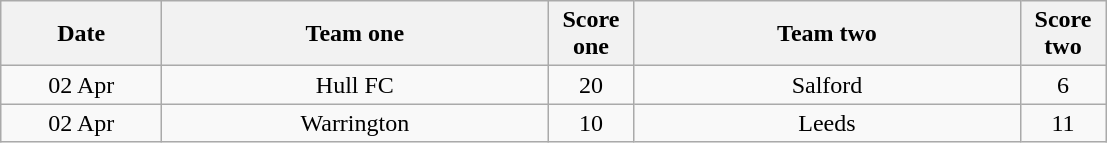<table class="wikitable" style="text-align: center">
<tr>
<th width=100>Date</th>
<th width=250>Team one</th>
<th width=50>Score one</th>
<th width=250>Team two</th>
<th width=50>Score two</th>
</tr>
<tr>
<td>02 Apr</td>
<td>Hull FC</td>
<td>20</td>
<td>Salford</td>
<td>6</td>
</tr>
<tr>
<td>02 Apr</td>
<td>Warrington</td>
<td>10</td>
<td>Leeds</td>
<td>11</td>
</tr>
</table>
